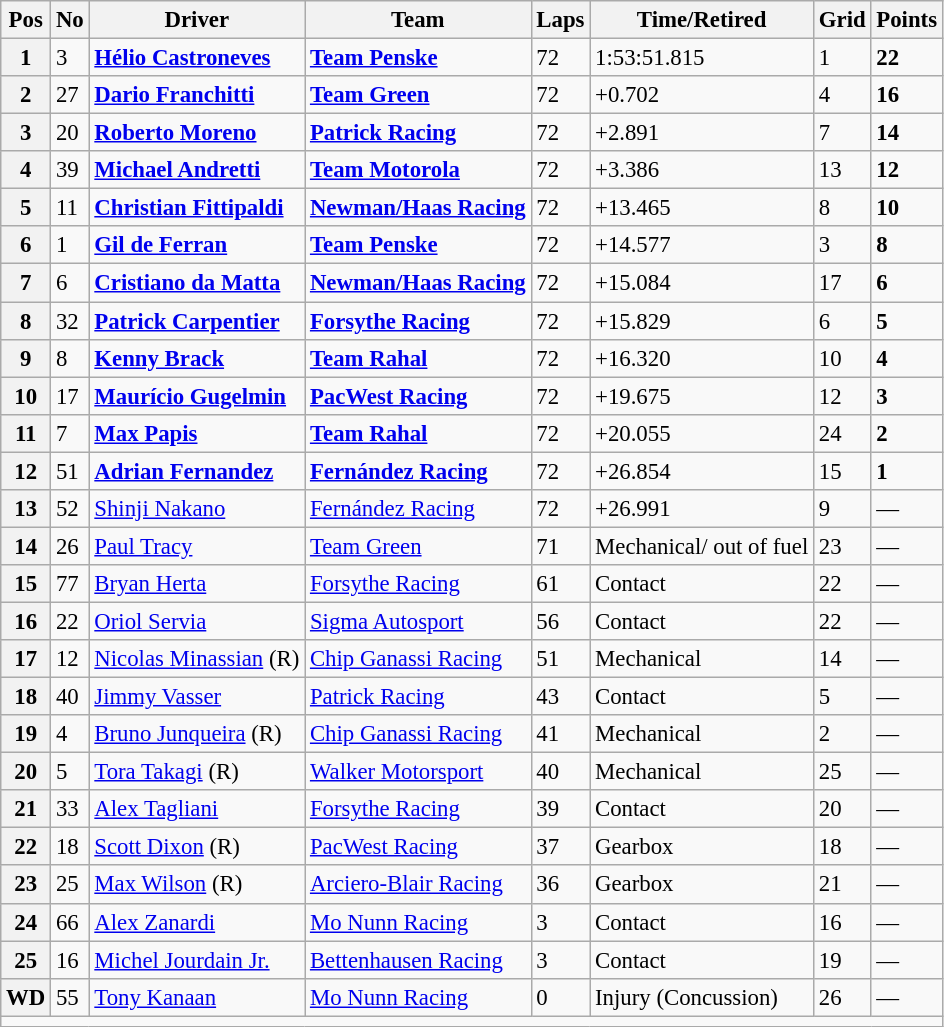<table class="wikitable" style="font-size: 95%">
<tr>
<th scope="col">Pos</th>
<th scope="col">No</th>
<th scope="col">Driver</th>
<th scope="col">Team</th>
<th scope="col">Laps</th>
<th scope="col">Time/Retired</th>
<th scope="col">Grid</th>
<th scope="col">Points</th>
</tr>
<tr>
<th scope="row">1</th>
<td>3</td>
<td><strong> <a href='#'>Hélio Castroneves</a></strong></td>
<td><strong><a href='#'>Team Penske</a></strong></td>
<td>72</td>
<td>1:53:51.815</td>
<td>1</td>
<td><strong>22</strong></td>
</tr>
<tr>
<th scope="row">2</th>
<td>27</td>
<td><strong> <a href='#'>Dario Franchitti</a></strong></td>
<td><strong><a href='#'>Team Green</a></strong></td>
<td>72</td>
<td>+0.702</td>
<td>4</td>
<td><strong>16</strong></td>
</tr>
<tr>
<th scope="row">3</th>
<td>20</td>
<td><strong> <a href='#'>Roberto Moreno</a></strong></td>
<td><strong><a href='#'>Patrick Racing</a></strong></td>
<td>72</td>
<td>+2.891</td>
<td>7</td>
<td><strong>14</strong></td>
</tr>
<tr>
<th scope="row">4</th>
<td>39</td>
<td><strong> <a href='#'>Michael Andretti</a></strong></td>
<td><strong><a href='#'>Team Motorola</a></strong></td>
<td>72</td>
<td>+3.386</td>
<td>13</td>
<td><strong>12</strong></td>
</tr>
<tr>
<th scope="row">5</th>
<td>11</td>
<td><strong> <a href='#'>Christian Fittipaldi</a></strong></td>
<td><strong><a href='#'>Newman/Haas Racing</a></strong></td>
<td>72</td>
<td>+13.465</td>
<td>8</td>
<td><strong>10</strong></td>
</tr>
<tr>
<th scope="row">6</th>
<td>1</td>
<td><strong> <a href='#'>Gil de Ferran</a></strong></td>
<td><strong><a href='#'>Team Penske</a></strong></td>
<td>72</td>
<td>+14.577</td>
<td>3</td>
<td><strong>8</strong></td>
</tr>
<tr>
<th scope="row">7</th>
<td>6</td>
<td><strong> <a href='#'>Cristiano da Matta</a></strong></td>
<td><strong><a href='#'>Newman/Haas Racing</a></strong></td>
<td>72</td>
<td>+15.084</td>
<td>17</td>
<td><strong>6</strong></td>
</tr>
<tr>
<th scope="row">8</th>
<td>32</td>
<td><strong> <a href='#'>Patrick Carpentier</a></strong></td>
<td><strong><a href='#'>Forsythe Racing</a></strong></td>
<td>72</td>
<td>+15.829</td>
<td>6</td>
<td><strong>5</strong></td>
</tr>
<tr>
<th scope="row">9</th>
<td>8</td>
<td><strong> <a href='#'>Kenny Brack</a></strong></td>
<td><strong><a href='#'>Team Rahal</a></strong></td>
<td>72</td>
<td>+16.320</td>
<td>10</td>
<td><strong>4</strong></td>
</tr>
<tr>
<th scope="row">10</th>
<td>17</td>
<td><strong> <a href='#'>Maurício Gugelmin</a></strong></td>
<td><strong><a href='#'>PacWest Racing</a></strong></td>
<td>72</td>
<td>+19.675</td>
<td>12</td>
<td><strong>3</strong></td>
</tr>
<tr>
<th scope="row">11</th>
<td>7</td>
<td><strong> <a href='#'>Max Papis</a></strong></td>
<td><strong><a href='#'>Team Rahal</a></strong></td>
<td>72</td>
<td>+20.055</td>
<td>24</td>
<td><strong>2</strong></td>
</tr>
<tr>
<th scope="row">12</th>
<td>51</td>
<td><strong> <a href='#'>Adrian Fernandez</a></strong></td>
<td><strong><a href='#'>Fernández Racing</a></strong></td>
<td>72</td>
<td>+26.854</td>
<td>15</td>
<td><strong>1</strong></td>
</tr>
<tr>
<th scope="row">13</th>
<td>52</td>
<td> <a href='#'>Shinji Nakano</a></td>
<td><a href='#'>Fernández Racing</a></td>
<td>72</td>
<td>+26.991</td>
<td>9</td>
<td>—</td>
</tr>
<tr>
<th scope="row">14</th>
<td>26</td>
<td> <a href='#'>Paul Tracy</a></td>
<td><a href='#'>Team Green</a></td>
<td>71</td>
<td>Mechanical/ out of fuel</td>
<td>23</td>
<td>—</td>
</tr>
<tr>
<th scope="row">15</th>
<td>77</td>
<td> <a href='#'>Bryan Herta</a></td>
<td><a href='#'>Forsythe Racing</a></td>
<td>61</td>
<td>Contact</td>
<td>22</td>
<td>—</td>
</tr>
<tr>
<th scope="row">16</th>
<td>22</td>
<td> <a href='#'>Oriol Servia</a></td>
<td><a href='#'>Sigma Autosport</a></td>
<td>56</td>
<td>Contact</td>
<td>22</td>
<td>—</td>
</tr>
<tr>
<th scope="row">17</th>
<td>12</td>
<td> <a href='#'>Nicolas Minassian</a> (R)</td>
<td><a href='#'>Chip Ganassi Racing</a></td>
<td>51</td>
<td>Mechanical</td>
<td>14</td>
<td>—</td>
</tr>
<tr>
<th scope="row">18</th>
<td>40</td>
<td> <a href='#'>Jimmy Vasser</a></td>
<td><a href='#'>Patrick Racing</a></td>
<td>43</td>
<td>Contact</td>
<td>5</td>
<td>—</td>
</tr>
<tr>
<th scope="row">19</th>
<td>4</td>
<td> <a href='#'>Bruno Junqueira</a> (R)</td>
<td><a href='#'>Chip Ganassi Racing</a></td>
<td>41</td>
<td>Mechanical</td>
<td>2</td>
<td>—</td>
</tr>
<tr>
<th scope="row">20</th>
<td>5</td>
<td> <a href='#'>Tora Takagi</a> (R)</td>
<td><a href='#'>Walker Motorsport</a></td>
<td>40</td>
<td>Mechanical</td>
<td>25</td>
<td>—</td>
</tr>
<tr>
<th scope="row">21</th>
<td>33</td>
<td> <a href='#'>Alex Tagliani</a></td>
<td><a href='#'>Forsythe Racing</a></td>
<td>39</td>
<td>Contact</td>
<td>20</td>
<td>—</td>
</tr>
<tr>
<th scope="row">22</th>
<td>18</td>
<td> <a href='#'>Scott Dixon</a> (R)</td>
<td><a href='#'>PacWest Racing</a></td>
<td>37</td>
<td>Gearbox</td>
<td>18</td>
<td>—</td>
</tr>
<tr>
<th scope="row">23</th>
<td>25</td>
<td> <a href='#'>Max Wilson</a> (R)</td>
<td><a href='#'>Arciero-Blair Racing</a></td>
<td>36</td>
<td>Gearbox</td>
<td>21</td>
<td>—</td>
</tr>
<tr>
<th scope="row">24</th>
<td>66</td>
<td> <a href='#'>Alex Zanardi</a></td>
<td><a href='#'>Mo Nunn Racing</a></td>
<td>3</td>
<td>Contact</td>
<td>16</td>
<td>—</td>
</tr>
<tr>
<th scope="row">25</th>
<td>16</td>
<td> <a href='#'>Michel Jourdain Jr.</a></td>
<td><a href='#'>Bettenhausen Racing</a></td>
<td>3</td>
<td>Contact</td>
<td>19</td>
<td>—</td>
</tr>
<tr>
<th scope="row">WD</th>
<td>55</td>
<td> <a href='#'>Tony Kanaan</a></td>
<td><a href='#'>Mo Nunn Racing</a></td>
<td>0</td>
<td>Injury (Concussion)</td>
<td>26</td>
<td>—</td>
</tr>
<tr>
<td colspan=9></td>
</tr>
</table>
